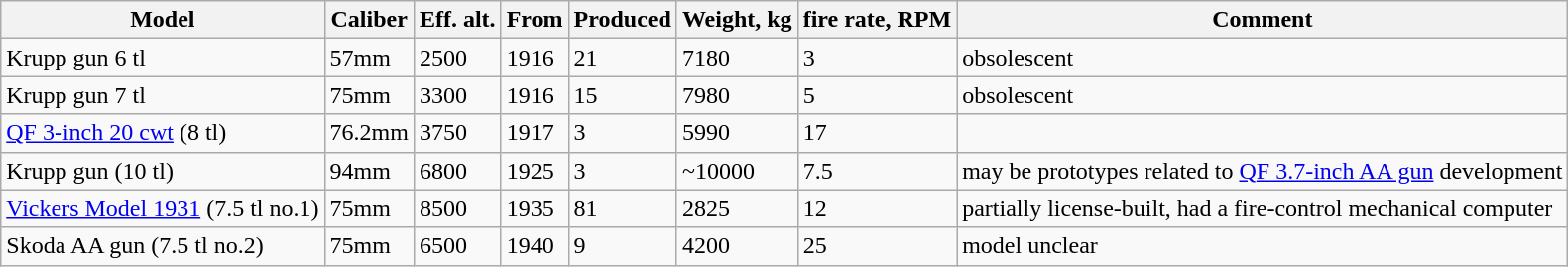<table class="wikitable sortable">
<tr>
<th>Model</th>
<th>Caliber</th>
<th>Eff. alt.</th>
<th>From</th>
<th>Produced</th>
<th>Weight, kg</th>
<th>fire rate, RPM</th>
<th>Comment</th>
</tr>
<tr>
<td>Krupp gun 6 tl</td>
<td>57mm</td>
<td>2500</td>
<td>1916</td>
<td>21</td>
<td>7180</td>
<td>3</td>
<td>obsolescent</td>
</tr>
<tr>
<td>Krupp gun 7 tl</td>
<td>75mm</td>
<td>3300</td>
<td>1916</td>
<td>15</td>
<td>7980</td>
<td>5</td>
<td>obsolescent</td>
</tr>
<tr>
<td><a href='#'>QF 3-inch 20 cwt</a> (8 tl)</td>
<td>76.2mm</td>
<td>3750</td>
<td>1917</td>
<td>3</td>
<td>5990</td>
<td>17</td>
<td></td>
</tr>
<tr>
<td>Krupp gun (10 tl)</td>
<td>94mm</td>
<td>6800</td>
<td>1925</td>
<td>3</td>
<td>~10000</td>
<td>7.5</td>
<td>may be prototypes related to <a href='#'>QF 3.7-inch AA gun</a> development</td>
</tr>
<tr>
<td><a href='#'>Vickers Model 1931</a> (7.5 tl no.1)</td>
<td>75mm</td>
<td>8500</td>
<td>1935</td>
<td>81</td>
<td>2825</td>
<td>12</td>
<td>partially license-built, had a fire-control mechanical computer</td>
</tr>
<tr>
<td>Skoda AA gun (7.5 tl no.2)</td>
<td>75mm</td>
<td>6500</td>
<td>1940</td>
<td>9</td>
<td>4200</td>
<td>25</td>
<td>model unclear</td>
</tr>
</table>
